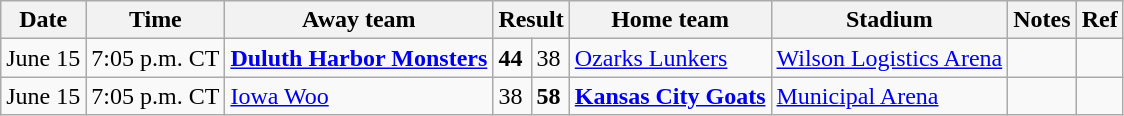<table class="wikitable">
<tr>
<th>Date</th>
<th>Time</th>
<th>Away team</th>
<th colspan="2">Result</th>
<th>Home team</th>
<th>Stadium</th>
<th>Notes</th>
<th>Ref</th>
</tr>
<tr>
<td>June 15</td>
<td>7:05 p.m. CT</td>
<td><strong><a href='#'>Duluth Harbor Monsters</a></strong></td>
<td><strong>44</strong></td>
<td>38</td>
<td><a href='#'>Ozarks Lunkers</a></td>
<td><a href='#'>Wilson Logistics Arena</a></td>
<td></td>
<td></td>
</tr>
<tr>
<td>June 15</td>
<td>7:05 p.m. CT</td>
<td><a href='#'>Iowa Woo</a></td>
<td>38</td>
<td><strong>58</strong></td>
<td><strong><a href='#'>Kansas City Goats</a></strong></td>
<td><a href='#'>Municipal Arena</a></td>
<td></td>
<td></td>
</tr>
</table>
